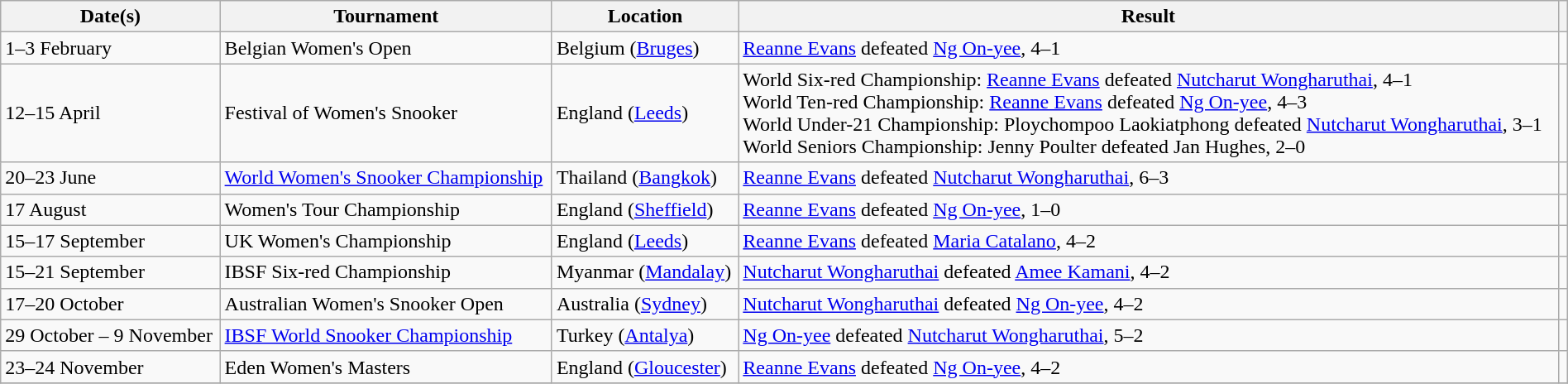<table class="sortable wikitable" width="100%" cellpadding="5" style="margin: 1em auto 1em auto">
<tr>
<th scope="col">Date(s)</th>
<th wscope="col">Tournament</th>
<th scope="col">Location</th>
<th scope="col" class="unsortable">Result</th>
<th scope="col" class="unsortable"></th>
</tr>
<tr>
<td>1–3 February</td>
<td>Belgian Women's Open</td>
<td>Belgium (<a href='#'>Bruges</a>)</td>
<td><a href='#'>Reanne Evans</a> defeated <a href='#'>Ng On-yee</a>, 4–1</td>
<td align="center"></td>
</tr>
<tr>
<td>12–15 April</td>
<td>Festival of Women's Snooker</td>
<td>England (<a href='#'>Leeds</a>)</td>
<td>World Six-red Championship: <a href='#'>Reanne Evans</a> defeated <a href='#'>Nutcharut Wongharuthai</a>, 4–1<br> World Ten-red Championship: <a href='#'>Reanne Evans</a> defeated <a href='#'>Ng On-yee</a>, 4–3 <br>World Under-21 Championship: Ploychompoo Laokiatphong defeated <a href='#'>Nutcharut Wongharuthai</a>, 3–1 <br>World Seniors Championship: Jenny Poulter defeated Jan Hughes, 2–0</td>
<td align="center"></td>
</tr>
<tr>
<td>20–23 June</td>
<td><a href='#'>World Women's Snooker Championship</a></td>
<td>Thailand (<a href='#'>Bangkok</a>)</td>
<td><a href='#'>Reanne Evans</a> defeated <a href='#'>Nutcharut Wongharuthai</a>, 6–3</td>
<td align="center"></td>
</tr>
<tr>
<td>17 August</td>
<td>Women's Tour Championship</td>
<td>England (<a href='#'>Sheffield</a>)</td>
<td><a href='#'>Reanne Evans</a> defeated <a href='#'>Ng On-yee</a>, 1–0</td>
<td align="center"></td>
</tr>
<tr>
<td>15–17 September</td>
<td>UK Women's Championship</td>
<td>England (<a href='#'>Leeds</a>)</td>
<td><a href='#'>Reanne Evans</a> defeated <a href='#'>Maria Catalano</a>, 4–2</td>
<td align="center"></td>
</tr>
<tr>
<td>15–21 September</td>
<td>IBSF Six-red Championship</td>
<td>Myanmar (<a href='#'>Mandalay</a>)</td>
<td><a href='#'>Nutcharut Wongharuthai</a> defeated <a href='#'>Amee Kamani</a>, 4–2</td>
<td align="center"></td>
</tr>
<tr>
<td>17–20 October</td>
<td>Australian Women's Snooker Open</td>
<td>Australia (<a href='#'>Sydney</a>)</td>
<td><a href='#'>Nutcharut Wongharuthai</a> defeated <a href='#'>Ng On-yee</a>, 4–2</td>
<td align="center"></td>
</tr>
<tr>
<td>29 October – 9 November</td>
<td><a href='#'>IBSF World Snooker Championship</a></td>
<td>Turkey (<a href='#'>Antalya</a>)</td>
<td><a href='#'>Ng On-yee</a> defeated <a href='#'>Nutcharut Wongharuthai</a>, 5–2</td>
<td align="center"></td>
</tr>
<tr>
<td>23–24 November</td>
<td>Eden Women's Masters</td>
<td>England (<a href='#'>Gloucester</a>)</td>
<td><a href='#'>Reanne Evans</a> defeated <a href='#'>Ng On-yee</a>, 4–2</td>
<td align="center"></td>
</tr>
<tr>
</tr>
</table>
